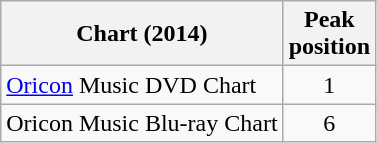<table class="wikitable">
<tr>
<th>Chart (2014)</th>
<th>Peak<br>position</th>
</tr>
<tr>
<td><a href='#'>Oricon</a> Music DVD Chart</td>
<td align="center">1</td>
</tr>
<tr>
<td>Oricon Music Blu-ray Chart</td>
<td align="center">6</td>
</tr>
</table>
